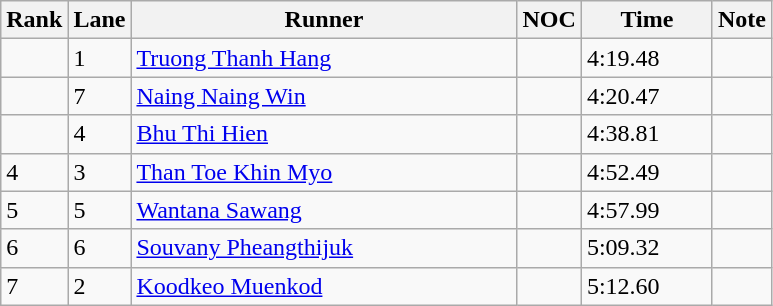<table class="wikitable sortable" style="text-align:Left">
<tr>
<th width=10>Rank</th>
<th width=10>Lane</th>
<th width=250>Runner</th>
<th width=10>NOC</th>
<th width=80>Time</th>
<th width=10>Note</th>
</tr>
<tr>
<td></td>
<td>1</td>
<td><a href='#'>Truong Thanh Hang</a></td>
<td></td>
<td>4:19.48</td>
<td></td>
</tr>
<tr>
<td></td>
<td>7</td>
<td><a href='#'>Naing Naing Win</a></td>
<td></td>
<td>4:20.47</td>
<td></td>
</tr>
<tr>
<td></td>
<td>4</td>
<td><a href='#'>Bhu Thi Hien</a></td>
<td></td>
<td>4:38.81</td>
<td></td>
</tr>
<tr>
<td>4</td>
<td>3</td>
<td><a href='#'>Than Toe Khin Myo</a></td>
<td></td>
<td>4:52.49</td>
<td></td>
</tr>
<tr>
<td>5</td>
<td>5</td>
<td><a href='#'>Wantana Sawang</a></td>
<td></td>
<td>4:57.99</td>
<td></td>
</tr>
<tr>
<td>6</td>
<td>6</td>
<td><a href='#'>Souvany Pheangthijuk</a></td>
<td></td>
<td>5:09.32</td>
<td></td>
</tr>
<tr>
<td>7</td>
<td>2</td>
<td><a href='#'>Koodkeo Muenkod</a></td>
<td></td>
<td>5:12.60</td>
<td></td>
</tr>
</table>
